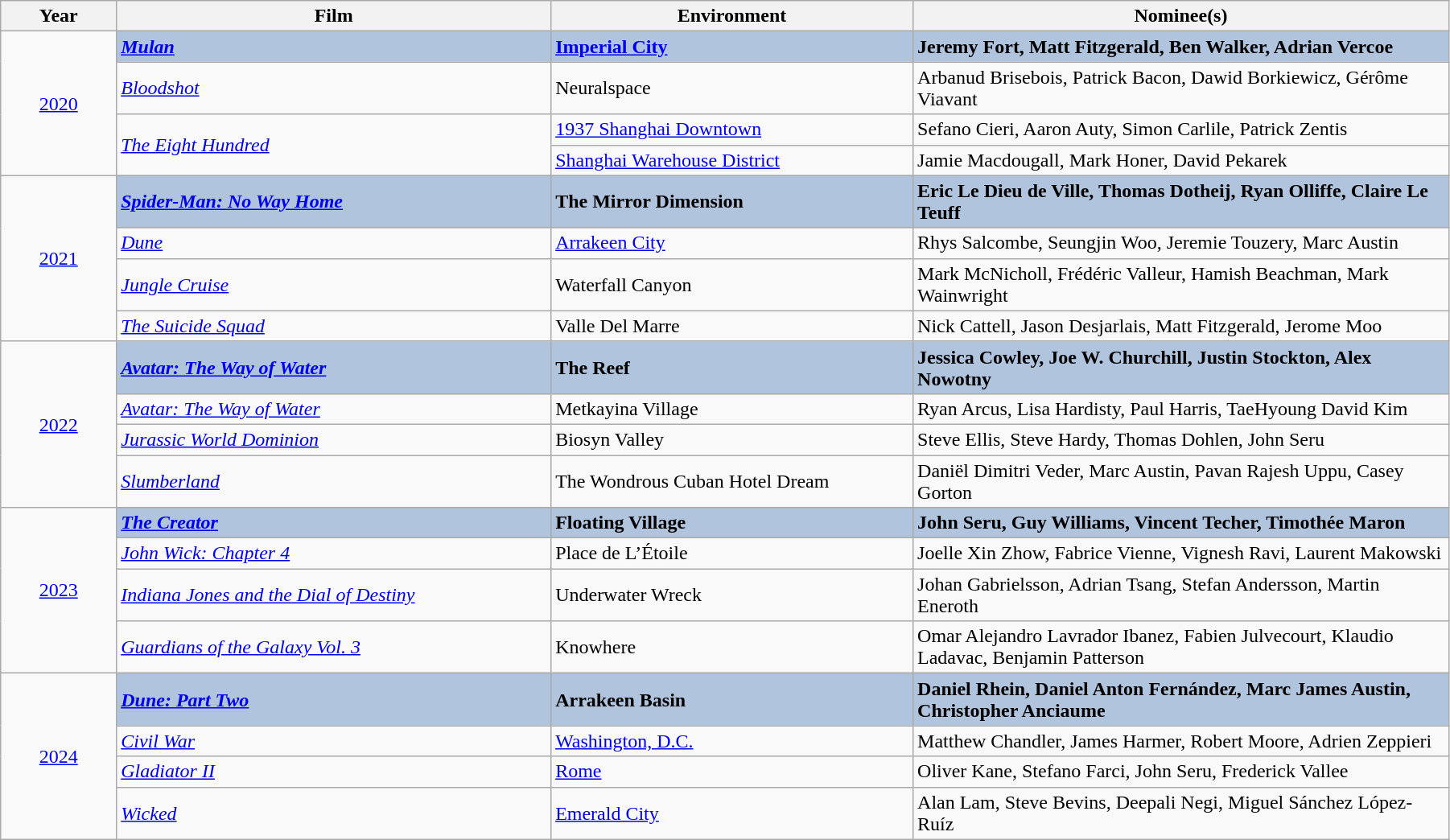<table class="wikitable" width="95%" cellpadding="5">
<tr>
<th width="8%">Year</th>
<th width="30%">Film</th>
<th width="25%">Environment</th>
<th width="40%">Nominee(s)</th>
</tr>
<tr>
<td rowspan="4" style="text-align:center;"><a href='#'>2020</a><br></td>
<td style="background:#B0C4DE;"><strong><em><a href='#'>Mulan</a></em></strong></td>
<td style="background:#B0C4DE;"><strong><a href='#'>Imperial City</a></strong></td>
<td style="background:#B0C4DE;"><strong>Jeremy Fort, Matt Fitzgerald, Ben Walker, Adrian Vercoe</strong></td>
</tr>
<tr>
<td><em><a href='#'>Bloodshot</a></em></td>
<td>Neuralspace</td>
<td>Arbanud Brisebois, Patrick Bacon, Dawid Borkiewicz, Gérôme Viavant</td>
</tr>
<tr>
<td rowspan="2"><em><a href='#'>The Eight Hundred</a></em></td>
<td><a href='#'>1937 Shanghai Downtown</a></td>
<td>Sefano Cieri, Aaron Auty, Simon Carlile, Patrick Zentis</td>
</tr>
<tr>
<td><a href='#'>Shanghai Warehouse District</a></td>
<td>Jamie Macdougall, Mark Honer, David Pekarek</td>
</tr>
<tr>
<td rowspan="4" style="text-align:center;"><a href='#'>2021</a><br></td>
<td style="background:#B0C4DE;"><strong><em><a href='#'>Spider-Man: No Way Home</a></em></strong></td>
<td style="background:#B0C4DE;"><strong>The Mirror Dimension</strong></td>
<td style="background:#B0C4DE;"><strong>Eric Le Dieu de Ville, Thomas Dotheij, Ryan Olliffe, Claire Le Teuff</strong></td>
</tr>
<tr>
<td><em><a href='#'>Dune</a></em></td>
<td><a href='#'>Arrakeen City</a></td>
<td>Rhys Salcombe, Seungjin Woo, Jeremie Touzery, Marc Austin</td>
</tr>
<tr>
<td><em><a href='#'>Jungle Cruise</a></em></td>
<td>Waterfall Canyon</td>
<td>Mark McNicholl, Frédéric Valleur, Hamish Beachman, Mark Wainwright</td>
</tr>
<tr>
<td><em><a href='#'>The Suicide Squad</a></em></td>
<td>Valle Del Marre</td>
<td>Nick Cattell, Jason Desjarlais, Matt Fitzgerald, Jerome Moo</td>
</tr>
<tr>
<td rowspan="4" style="text-align:center;"><a href='#'>2022</a><br></td>
<td style="background:#B0C4DE;"><strong><em><a href='#'>Avatar: The Way of Water</a></em></strong></td>
<td style="background:#B0C4DE;"><strong>The Reef</strong></td>
<td style="background:#B0C4DE;"><strong>Jessica Cowley, Joe W. Churchill, Justin Stockton, Alex Nowotny</strong></td>
</tr>
<tr>
<td><em><a href='#'>Avatar: The Way of Water</a></em></td>
<td>Metkayina Village</td>
<td>Ryan Arcus, Lisa Hardisty, Paul  Harris, TaeHyoung David Kim</td>
</tr>
<tr>
<td><em><a href='#'>Jurassic World Dominion</a></em></td>
<td>Biosyn Valley</td>
<td>Steve Ellis, Steve Hardy, Thomas Dohlen, John Seru</td>
</tr>
<tr>
<td><em><a href='#'>Slumberland</a></em></td>
<td>The Wondrous Cuban Hotel Dream</td>
<td>Daniël Dimitri Veder, Marc Austin, Pavan Rajesh Uppu, Casey Gorton</td>
</tr>
<tr>
<td rowspan="4" style="text-align:center;"><a href='#'>2023</a><br></td>
<td style="background:#B0C4DE;"><strong><em><a href='#'>The Creator</a></em></strong></td>
<td style="background:#B0C4DE;"><strong>Floating Village</strong></td>
<td style="background:#B0C4DE;"><strong>John Seru, Guy Williams, Vincent Techer, Timothée Maron</strong></td>
</tr>
<tr>
<td><em><a href='#'>John Wick: Chapter 4</a></em></td>
<td>Place de L’Étoile</td>
<td>Joelle Xin Zhow, Fabrice Vienne, Vignesh Ravi, Laurent Makowski</td>
</tr>
<tr>
<td><em><a href='#'>Indiana Jones and the Dial of Destiny</a></em></td>
<td>Underwater Wreck</td>
<td>Johan Gabrielsson, Adrian Tsang, Stefan Andersson, Martin Eneroth</td>
</tr>
<tr>
<td><em><a href='#'>Guardians of the Galaxy Vol. 3</a></em></td>
<td>Knowhere</td>
<td>Omar Alejandro Lavrador Ibanez, Fabien Julvecourt, Klaudio Ladavac, Benjamin Patterson</td>
</tr>
<tr>
<td rowspan="4" style="text-align:center;"><a href='#'>2024</a><br></td>
<td style="background:#B0C4DE;"><strong><em><a href='#'>Dune: Part Two</a></em></strong></td>
<td style="background:#B0C4DE;"><strong>Arrakeen Basin</strong></td>
<td style="background:#B0C4DE;"><strong>Daniel Rhein, Daniel Anton Fernández, Marc James Austin, Christopher Anciaume</strong></td>
</tr>
<tr>
<td><em><a href='#'>Civil War</a></em></td>
<td><a href='#'>Washington, D.C.</a></td>
<td>Matthew Chandler, James Harmer, Robert Moore, Adrien Zeppieri</td>
</tr>
<tr>
<td><em><a href='#'>Gladiator II</a></em></td>
<td><a href='#'>Rome</a></td>
<td>Oliver Kane, Stefano Farci, John Seru, Frederick Vallee</td>
</tr>
<tr>
<td><em><a href='#'>Wicked</a></em></td>
<td><a href='#'>Emerald City</a></td>
<td>Alan Lam, Steve Bevins, Deepali Negi, Miguel Sánchez López-Ruíz</td>
</tr>
</table>
